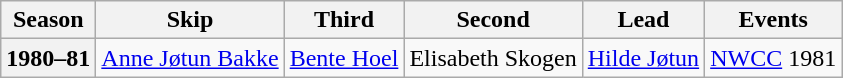<table class="wikitable">
<tr>
<th scope="col">Season</th>
<th scope="col">Skip</th>
<th scope="col">Third</th>
<th scope="col">Second</th>
<th scope="col">Lead</th>
<th scope="col">Events</th>
</tr>
<tr>
<th scope="row">1980–81</th>
<td><a href='#'>Anne Jøtun Bakke</a></td>
<td><a href='#'>Bente Hoel</a></td>
<td>Elisabeth Skogen</td>
<td><a href='#'>Hilde Jøtun</a></td>
<td><a href='#'>NWCC</a> 1981 <br> </td>
</tr>
</table>
